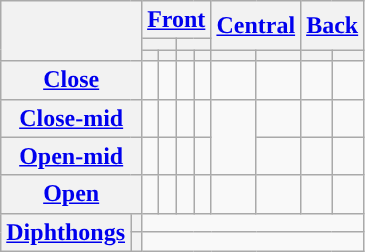<table class="wikitable" style="margin:aut">
<tr>
<th colspan="2" rowspan="3"></th>
<th colspan="4"><a href='#'>Front</a></th>
<th colspan="2" rowspan="2"><a href='#'>Central</a></th>
<th colspan="2" rowspan="2"><a href='#'>Back</a></th>
</tr>
<tr>
<th colspan="2"></th>
<th colspan="2"></th>
</tr>
<tr>
<th></th>
<th></th>
<th></th>
<th></th>
<th></th>
<th></th>
<th></th>
<th></th>
</tr>
<tr align="center">
<th colspan="2"><a href='#'>Close</a></th>
<td></td>
<td></td>
<td></td>
<td></td>
<td></td>
<td></td>
<td></td>
<td></td>
</tr>
<tr align="center">
<th colspan="2"><a href='#'>Close-mid</a></th>
<td></td>
<td></td>
<td></td>
<td></td>
<td rowspan="2"></td>
<td></td>
<td></td>
<td></td>
</tr>
<tr align=center>
<th colspan="2"><a href='#'>Open-mid</a></th>
<td></td>
<td></td>
<td></td>
<td></td>
<td></td>
<td></td>
<td></td>
</tr>
<tr align="center">
<th colspan="2"><a href='#'>Open</a></th>
<td></td>
<td></td>
<td></td>
<td></td>
<td></td>
<td></td>
<td></td>
<td></td>
</tr>
<tr align="center">
<th rowspan="2"><a href='#'>Diphthongs</a></th>
<th></th>
<td colspan="8"></td>
</tr>
<tr align="center">
<th></th>
<td colspan="8"></td>
</tr>
</table>
